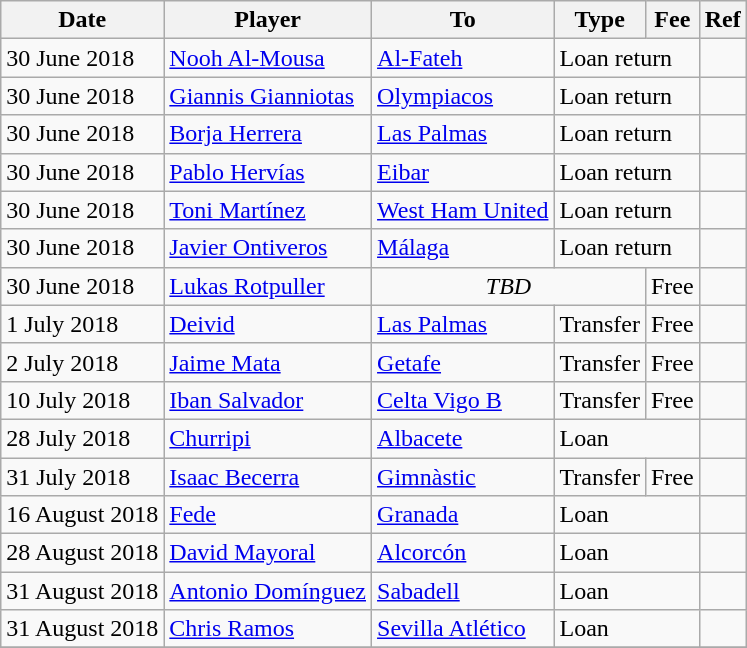<table class="wikitable">
<tr>
<th>Date</th>
<th>Player</th>
<th>To</th>
<th>Type</th>
<th>Fee</th>
<th>Ref</th>
</tr>
<tr>
<td>30 June 2018</td>
<td> <a href='#'>Nooh Al-Mousa</a></td>
<td> <a href='#'>Al-Fateh</a></td>
<td colspan=2>Loan return</td>
<td></td>
</tr>
<tr>
<td>30 June 2018</td>
<td> <a href='#'>Giannis Gianniotas</a></td>
<td> <a href='#'>Olympiacos</a></td>
<td colspan=2>Loan return</td>
<td></td>
</tr>
<tr>
<td>30 June 2018</td>
<td> <a href='#'>Borja Herrera</a></td>
<td> <a href='#'>Las Palmas</a></td>
<td colspan=2>Loan return</td>
<td></td>
</tr>
<tr>
<td>30 June 2018</td>
<td> <a href='#'>Pablo Hervías</a></td>
<td> <a href='#'>Eibar</a></td>
<td colspan=2>Loan return</td>
<td></td>
</tr>
<tr>
<td>30 June 2018</td>
<td> <a href='#'>Toni Martínez</a></td>
<td> <a href='#'>West Ham United</a></td>
<td colspan=2>Loan return</td>
<td></td>
</tr>
<tr>
<td>30 June 2018</td>
<td> <a href='#'>Javier Ontiveros</a></td>
<td> <a href='#'>Málaga</a></td>
<td colspan=2>Loan return</td>
<td></td>
</tr>
<tr>
<td>30 June 2018</td>
<td> <a href='#'>Lukas Rotpuller</a></td>
<td colspan=2 align=center><em>TBD</em></td>
<td>Free</td>
<td></td>
</tr>
<tr>
<td>1 July 2018</td>
<td> <a href='#'>Deivid</a></td>
<td> <a href='#'>Las Palmas</a></td>
<td>Transfer</td>
<td>Free</td>
<td></td>
</tr>
<tr>
<td>2 July 2018</td>
<td> <a href='#'>Jaime Mata</a></td>
<td> <a href='#'>Getafe</a></td>
<td>Transfer</td>
<td>Free</td>
<td></td>
</tr>
<tr>
<td>10 July 2018</td>
<td> <a href='#'>Iban Salvador</a></td>
<td> <a href='#'>Celta Vigo B</a></td>
<td>Transfer</td>
<td>Free</td>
<td></td>
</tr>
<tr>
<td>28 July 2018</td>
<td> <a href='#'>Churripi</a></td>
<td> <a href='#'>Albacete</a></td>
<td colspan=2>Loan</td>
<td></td>
</tr>
<tr>
<td>31 July 2018</td>
<td> <a href='#'>Isaac Becerra</a></td>
<td> <a href='#'>Gimnàstic</a></td>
<td>Transfer</td>
<td>Free</td>
<td></td>
</tr>
<tr>
<td>16 August 2018</td>
<td> <a href='#'>Fede</a></td>
<td> <a href='#'>Granada</a></td>
<td colspan=2>Loan</td>
<td></td>
</tr>
<tr>
<td>28 August 2018</td>
<td> <a href='#'>David Mayoral</a></td>
<td> <a href='#'>Alcorcón</a></td>
<td colspan=2>Loan</td>
<td></td>
</tr>
<tr>
<td>31 August 2018</td>
<td> <a href='#'>Antonio Domínguez</a></td>
<td> <a href='#'>Sabadell</a></td>
<td colspan=2>Loan</td>
<td></td>
</tr>
<tr>
<td>31 August 2018</td>
<td> <a href='#'>Chris Ramos</a></td>
<td> <a href='#'>Sevilla Atlético</a></td>
<td colspan=2>Loan</td>
<td></td>
</tr>
<tr>
</tr>
</table>
